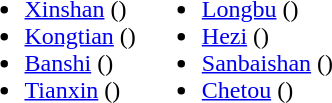<table>
<tr>
<td valign="top"><br><ul><li><a href='#'>Xinshan</a> ()</li><li><a href='#'>Kongtian</a> ()</li><li><a href='#'>Banshi</a> ()</li><li><a href='#'>Tianxin</a> ()</li></ul></td>
<td valign="top"><br><ul><li><a href='#'>Longbu</a> ()</li><li><a href='#'>Hezi</a> ()</li><li><a href='#'>Sanbaishan</a> ()</li><li><a href='#'>Chetou</a> ()</li></ul></td>
</tr>
</table>
